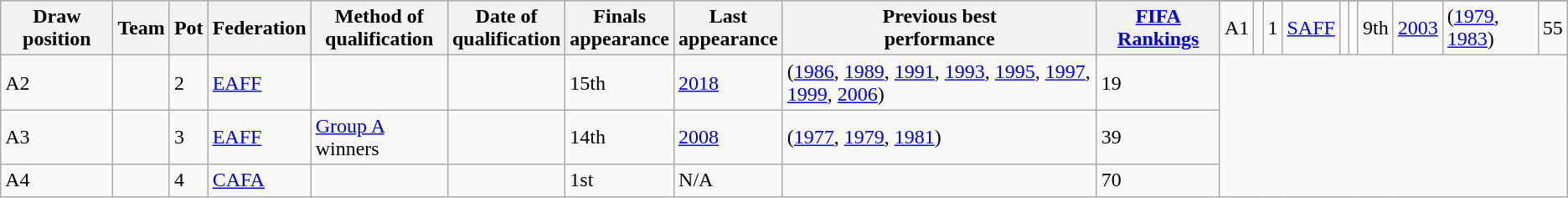<table class="wikitable sortable">
<tr>
<th rowspan="2">Draw position</th>
<th rowspan="2">Team</th>
<th rowspan="2">Pot</th>
<th rowspan="2">Federation</th>
<th rowspan="2">Method of<br>qualification</th>
<th rowspan="2">Date of<br>qualification</th>
<th rowspan="2">Finals<br>appearance</th>
<th rowspan="2">Last<br>appearance</th>
<th rowspan="2">Previous best<br>performance</th>
<th rowspan="2"><a href='#'>FIFA Rankings</a></th>
</tr>
<tr>
<td>A1</td>
<td style=white-space:nowrap></td>
<td>1</td>
<td><a href='#'>SAFF</a></td>
<td></td>
<td></td>
<td>9th</td>
<td><a href='#'>2003</a></td>
<td> (<a href='#'>1979</a>, <a href='#'>1983</a>)</td>
<td>55</td>
</tr>
<tr>
<td>A2</td>
<td style=white-space:nowrap></td>
<td>2</td>
<td><a href='#'>EAFF</a></td>
<td></td>
<td></td>
<td>15th</td>
<td><a href='#'>2018</a></td>
<td> (<a href='#'>1986</a>, <a href='#'>1989</a>, <a href='#'>1991</a>, <a href='#'>1993</a>, <a href='#'>1995</a>, <a href='#'>1997</a>, <a href='#'>1999</a>, <a href='#'>2006</a>)</td>
<td>19</td>
</tr>
<tr>
<td>A3</td>
<td style=white-space:nowrap></td>
<td>3</td>
<td><a href='#'>EAFF</a></td>
<td><a href='#'>Group A</a> winners</td>
<td></td>
<td>14th</td>
<td><a href='#'>2008</a></td>
<td> (<a href='#'>1977</a>, <a href='#'>1979</a>, <a href='#'>1981</a>)</td>
<td>39</td>
</tr>
<tr>
<td>A4</td>
<td style=white-space:nowrap></td>
<td>4</td>
<td><a href='#'>CAFA</a></td>
<td></td>
<td></td>
<td>1st</td>
<td>N/A</td>
<td></td>
<td>70</td>
</tr>
</table>
